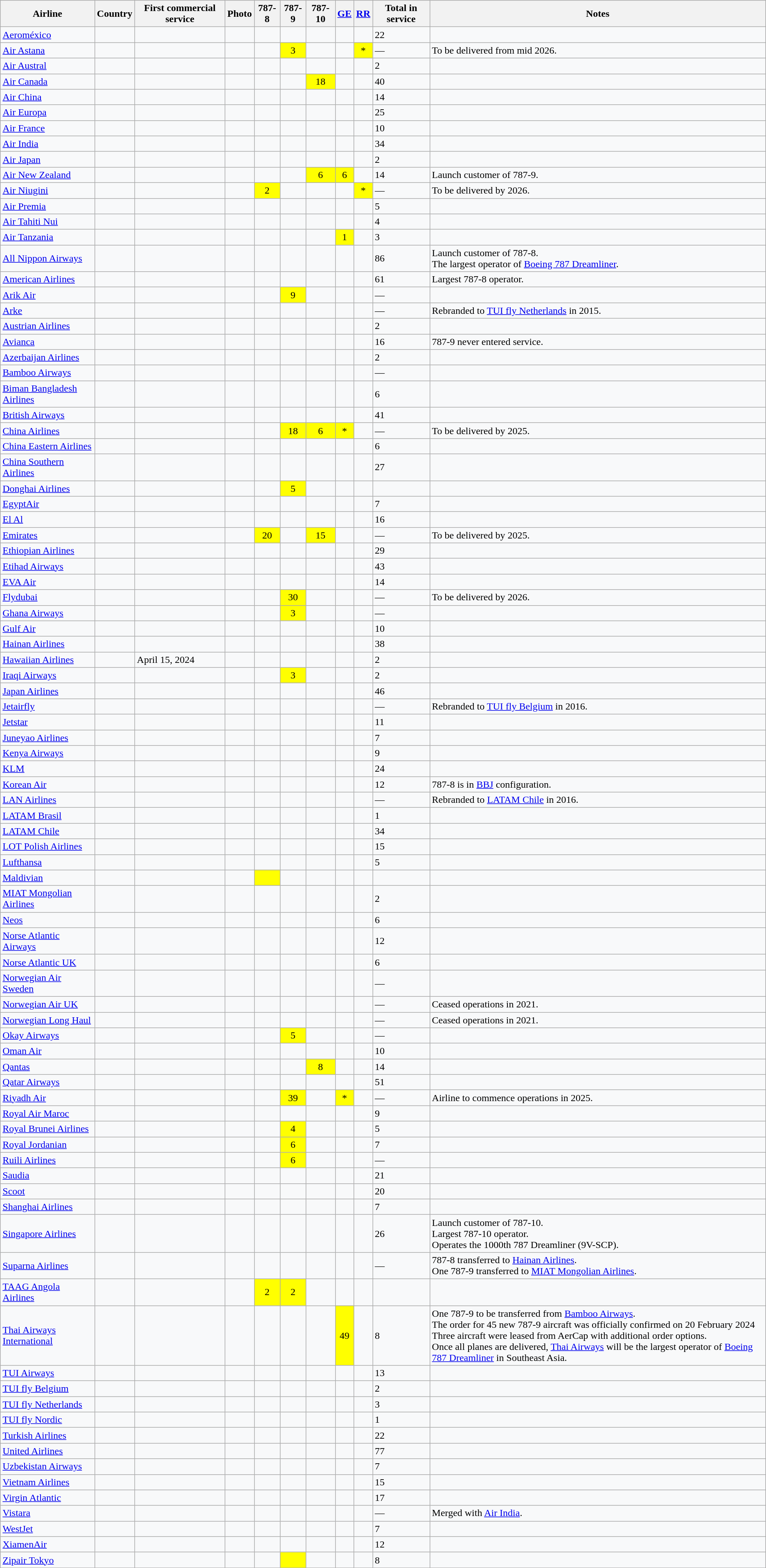<table class="wikitable sortable sticky-header sort-under"  style="background:#f8f9faff;">
<tr>
<th>Airline</th>
<th>Country</th>
<th>First commercial service</th>
<th class=unsortable>Photo</th>
<th>787-8</th>
<th>787-9</th>
<th>787-10</th>
<th><a href='#'>GE</a></th>
<th><a href='#'>RR</a></th>
<th>Total in service</th>
<th>Notes</th>
</tr>
<tr>
<td><a href='#'>Aeroméxico</a></td>
<td></td>
<td></td>
<td></td>
<td></td>
<td></td>
<td></td>
<td></td>
<td></td>
<td>22</td>
<td></td>
</tr>
<tr>
<td><a href='#'>Air Astana</a></td>
<td></td>
<td></td>
<td></td>
<td></td>
<td style="background:yellow; text-align:center;">3</td>
<td></td>
<td></td>
<td style="background:yellow; text-align:center;">*</td>
<td>—</td>
<td>To be delivered from mid 2026.</td>
</tr>
<tr>
<td><a href='#'>Air Austral</a></td>
<td></td>
<td></td>
<td></td>
<td></td>
<td></td>
<td></td>
<td></td>
<td></td>
<td>2</td>
<td></td>
</tr>
<tr>
<td><a href='#'>Air Canada</a></td>
<td></td>
<td></td>
<td></td>
<td></td>
<td></td>
<td style="background:yellow; text-align:center;">18</td>
<td></td>
<td></td>
<td>40</td>
<td></td>
</tr>
<tr>
<td><a href='#'>Air China</a></td>
<td></td>
<td></td>
<td></td>
<td></td>
<td></td>
<td></td>
<td></td>
<td></td>
<td>14</td>
<td></td>
</tr>
<tr>
<td><a href='#'>Air Europa</a></td>
<td></td>
<td></td>
<td></td>
<td></td>
<td></td>
<td></td>
<td></td>
<td></td>
<td>25</td>
<td></td>
</tr>
<tr>
<td><a href='#'>Air France</a></td>
<td></td>
<td></td>
<td></td>
<td></td>
<td></td>
<td></td>
<td></td>
<td></td>
<td>10</td>
<td></td>
</tr>
<tr>
<td><a href='#'>Air India</a></td>
<td></td>
<td></td>
<td></td>
<td></td>
<td></td>
<td></td>
<td></td>
<td></td>
<td>34</td>
<td></td>
</tr>
<tr>
<td><a href='#'>Air Japan</a></td>
<td></td>
<td></td>
<td></td>
<td></td>
<td></td>
<td></td>
<td></td>
<td></td>
<td>2</td>
<td></td>
</tr>
<tr>
<td><a href='#'>Air New Zealand</a></td>
<td></td>
<td></td>
<td></td>
<td></td>
<td></td>
<td style="background:yellow; text-align:center;">6</td>
<td style="background:yellow; text-align:center;">6</td>
<td></td>
<td>14</td>
<td>Launch customer of 787-9.</td>
</tr>
<tr>
<td><a href='#'>Air Niugini</a></td>
<td></td>
<td></td>
<td></td>
<td style="background:yellow; text-align:center;">2</td>
<td></td>
<td></td>
<td></td>
<td style="background:yellow; text-align:center;">*</td>
<td>—</td>
<td>To be delivered by 2026.</td>
</tr>
<tr>
<td><a href='#'>Air Premia</a></td>
<td></td>
<td></td>
<td></td>
<td></td>
<td></td>
<td></td>
<td></td>
<td></td>
<td>5</td>
<td></td>
</tr>
<tr>
<td><a href='#'>Air Tahiti Nui</a></td>
<td></td>
<td></td>
<td></td>
<td></td>
<td></td>
<td></td>
<td></td>
<td></td>
<td>4</td>
<td></td>
</tr>
<tr>
<td><a href='#'>Air Tanzania</a></td>
<td></td>
<td></td>
<td></td>
<td></td>
<td></td>
<td></td>
<td style="background:yellow; text-align:center;">1</td>
<td></td>
<td>3</td>
<td></td>
</tr>
<tr>
<td><a href='#'>All Nippon Airways</a></td>
<td></td>
<td></td>
<td></td>
<td></td>
<td></td>
<td></td>
<td></td>
<td></td>
<td>86</td>
<td>Launch customer of 787-8.<br>The largest operator of <a href='#'>Boeing 787 Dreamliner</a>.</td>
</tr>
<tr>
<td><a href='#'>American Airlines</a></td>
<td></td>
<td></td>
<td></td>
<td></td>
<td></td>
<td></td>
<td></td>
<td></td>
<td>61</td>
<td>Largest 787-8 operator.</td>
</tr>
<tr>
<td><a href='#'>Arik Air</a></td>
<td></td>
<td></td>
<td></td>
<td></td>
<td style="background:yellow; text-align:center;">9</td>
<td></td>
<td></td>
<td></td>
<td>—</td>
<td></td>
</tr>
<tr>
<td><a href='#'>Arke</a></td>
<td></td>
<td></td>
<td></td>
<td></td>
<td></td>
<td></td>
<td></td>
<td></td>
<td>—</td>
<td>Rebranded to <a href='#'>TUI fly Netherlands</a> in 2015.</td>
</tr>
<tr>
<td><a href='#'>Austrian Airlines</a></td>
<td></td>
<td></td>
<td></td>
<td></td>
<td></td>
<td></td>
<td></td>
<td></td>
<td>2</td>
<td></td>
</tr>
<tr>
<td><a href='#'>Avianca</a></td>
<td></td>
<td></td>
<td></td>
<td></td>
<td></td>
<td></td>
<td></td>
<td></td>
<td>16</td>
<td>787-9 never entered service.</td>
</tr>
<tr>
<td><a href='#'>Azerbaijan Airlines</a></td>
<td></td>
<td></td>
<td></td>
<td></td>
<td></td>
<td></td>
<td></td>
<td></td>
<td>2</td>
<td></td>
</tr>
<tr>
<td><a href='#'>Bamboo Airways</a></td>
<td></td>
<td></td>
<td></td>
<td></td>
<td></td>
<td></td>
<td></td>
<td></td>
<td>—</td>
<td></td>
</tr>
<tr>
<td><a href='#'>Biman Bangladesh Airlines</a></td>
<td></td>
<td></td>
<td></td>
<td></td>
<td></td>
<td></td>
<td></td>
<td></td>
<td>6</td>
<td></td>
</tr>
<tr>
<td><a href='#'>British Airways</a></td>
<td></td>
<td></td>
<td></td>
<td></td>
<td></td>
<td></td>
<td></td>
<td></td>
<td>41</td>
<td></td>
</tr>
<tr>
<td><a href='#'>China Airlines</a></td>
<td></td>
<td></td>
<td></td>
<td></td>
<td style="background:yellow; text-align:center;">18</td>
<td style="background:yellow; text-align:center;">6</td>
<td style="background:yellow; text-align:center;">*</td>
<td></td>
<td>—</td>
<td>To be delivered by 2025.</td>
</tr>
<tr>
<td><a href='#'>China Eastern Airlines</a></td>
<td></td>
<td></td>
<td></td>
<td></td>
<td></td>
<td></td>
<td></td>
<td></td>
<td>6</td>
<td></td>
</tr>
<tr>
<td><a href='#'>China Southern Airlines</a></td>
<td></td>
<td></td>
<td></td>
<td></td>
<td></td>
<td></td>
<td></td>
<td></td>
<td>27</td>
<td></td>
</tr>
<tr>
<td><a href='#'>Donghai Airlines</a></td>
<td></td>
<td></td>
<td></td>
<td></td>
<td style="background:yellow; text-align:center;">5</td>
<td></td>
<td></td>
<td></td>
<td></td>
<td></td>
</tr>
<tr>
<td><a href='#'>EgyptAir</a></td>
<td></td>
<td></td>
<td></td>
<td></td>
<td></td>
<td></td>
<td></td>
<td></td>
<td>7</td>
<td></td>
</tr>
<tr>
<td><a href='#'>El Al</a></td>
<td></td>
<td></td>
<td></td>
<td></td>
<td></td>
<td></td>
<td></td>
<td></td>
<td>16</td>
<td></td>
</tr>
<tr>
<td><a href='#'>Emirates</a></td>
<td></td>
<td></td>
<td></td>
<td style="background:yellow; text-align:center;">20</td>
<td></td>
<td style="background:yellow; text-align:center;">15</td>
<td></td>
<td></td>
<td>—</td>
<td>To be delivered by 2025.</td>
</tr>
<tr>
<td><a href='#'>Ethiopian Airlines</a></td>
<td></td>
<td></td>
<td></td>
<td></td>
<td></td>
<td></td>
<td></td>
<td></td>
<td>29</td>
<td></td>
</tr>
<tr>
<td><a href='#'>Etihad Airways</a></td>
<td></td>
<td></td>
<td></td>
<td></td>
<td></td>
<td></td>
<td></td>
<td></td>
<td>43</td>
<td></td>
</tr>
<tr>
<td><a href='#'>EVA Air</a></td>
<td></td>
<td></td>
<td></td>
<td></td>
<td></td>
<td></td>
<td></td>
<td></td>
<td>14</td>
<td></td>
</tr>
<tr>
<td><a href='#'>Flydubai</a></td>
<td></td>
<td></td>
<td></td>
<td></td>
<td style="background:yellow; text-align:center;">30</td>
<td></td>
<td></td>
<td></td>
<td>—</td>
<td>To be delivered by 2026.</td>
</tr>
<tr>
<td><a href='#'>Ghana Airways</a></td>
<td></td>
<td></td>
<td></td>
<td></td>
<td style="background:yellow; text-align:center;">3</td>
<td></td>
<td></td>
<td></td>
<td>—</td>
<td></td>
</tr>
<tr>
<td><a href='#'>Gulf Air</a></td>
<td></td>
<td></td>
<td></td>
<td></td>
<td></td>
<td></td>
<td></td>
<td></td>
<td>10</td>
<td></td>
</tr>
<tr>
<td><a href='#'>Hainan Airlines</a></td>
<td></td>
<td></td>
<td></td>
<td></td>
<td></td>
<td></td>
<td></td>
<td></td>
<td>38</td>
<td></td>
</tr>
<tr>
<td><a href='#'>Hawaiian Airlines</a></td>
<td></td>
<td>April 15, 2024</td>
<td></td>
<td></td>
<td></td>
<td></td>
<td></td>
<td></td>
<td>2</td>
<td></td>
</tr>
<tr>
<td><a href='#'>Iraqi Airways</a></td>
<td></td>
<td></td>
<td></td>
<td></td>
<td style="background:yellow; text-align:center;">3</td>
<td></td>
<td></td>
<td></td>
<td>2</td>
<td></td>
</tr>
<tr>
<td><a href='#'>Japan Airlines</a></td>
<td></td>
<td></td>
<td></td>
<td></td>
<td></td>
<td></td>
<td></td>
<td></td>
<td>46</td>
<td></td>
</tr>
<tr>
<td><a href='#'>Jetairfly</a></td>
<td></td>
<td></td>
<td></td>
<td></td>
<td></td>
<td></td>
<td></td>
<td></td>
<td>—</td>
<td>Rebranded to <a href='#'>TUI fly Belgium</a> in 2016.</td>
</tr>
<tr>
<td><a href='#'>Jetstar</a></td>
<td></td>
<td></td>
<td></td>
<td></td>
<td></td>
<td></td>
<td></td>
<td></td>
<td>11</td>
<td></td>
</tr>
<tr>
<td><a href='#'>Juneyao Airlines</a></td>
<td></td>
<td></td>
<td></td>
<td></td>
<td></td>
<td></td>
<td></td>
<td></td>
<td>7</td>
<td></td>
</tr>
<tr>
<td><a href='#'>Kenya Airways</a></td>
<td></td>
<td></td>
<td></td>
<td></td>
<td></td>
<td></td>
<td></td>
<td></td>
<td>9</td>
<td></td>
</tr>
<tr>
<td><a href='#'>KLM</a></td>
<td></td>
<td></td>
<td></td>
<td></td>
<td></td>
<td></td>
<td></td>
<td></td>
<td>24</td>
<td></td>
</tr>
<tr>
<td><a href='#'>Korean Air</a></td>
<td></td>
<td></td>
<td></td>
<td></td>
<td></td>
<td></td>
<td></td>
<td></td>
<td>12</td>
<td>787-8 is in <a href='#'>BBJ</a> configuration.</td>
</tr>
<tr>
<td><a href='#'>LAN Airlines</a></td>
<td></td>
<td></td>
<td></td>
<td></td>
<td></td>
<td></td>
<td></td>
<td></td>
<td>—</td>
<td>Rebranded to <a href='#'>LATAM Chile</a> in 2016.</td>
</tr>
<tr>
<td><a href='#'>LATAM Brasil</a></td>
<td></td>
<td></td>
<td></td>
<td></td>
<td></td>
<td></td>
<td></td>
<td></td>
<td>1</td>
<td></td>
</tr>
<tr>
<td><a href='#'>LATAM Chile</a></td>
<td></td>
<td></td>
<td></td>
<td></td>
<td></td>
<td></td>
<td></td>
<td></td>
<td>34</td>
<td></td>
</tr>
<tr>
<td><a href='#'>LOT Polish Airlines</a></td>
<td></td>
<td></td>
<td></td>
<td></td>
<td></td>
<td></td>
<td></td>
<td></td>
<td>15</td>
<td></td>
</tr>
<tr>
<td><a href='#'>Lufthansa</a></td>
<td></td>
<td></td>
<td></td>
<td></td>
<td></td>
<td></td>
<td></td>
<td></td>
<td>5</td>
<td></td>
</tr>
<tr>
<td><a href='#'>Maldivian</a></td>
<td></td>
<td></td>
<td></td>
<td style="background:yellow; text-align:center;"></td>
<td></td>
<td></td>
<td></td>
<td></td>
<td></td>
<td></td>
</tr>
<tr>
<td><a href='#'>MIAT Mongolian Airlines</a></td>
<td></td>
<td></td>
<td></td>
<td></td>
<td></td>
<td></td>
<td></td>
<td></td>
<td>2</td>
<td></td>
</tr>
<tr>
<td><a href='#'>Neos</a></td>
<td></td>
<td></td>
<td></td>
<td></td>
<td></td>
<td></td>
<td></td>
<td></td>
<td>6</td>
<td></td>
</tr>
<tr>
<td><a href='#'>Norse Atlantic Airways</a></td>
<td></td>
<td></td>
<td></td>
<td></td>
<td></td>
<td></td>
<td></td>
<td></td>
<td>12</td>
<td></td>
</tr>
<tr>
<td><a href='#'>Norse Atlantic UK</a></td>
<td></td>
<td></td>
<td></td>
<td></td>
<td></td>
<td></td>
<td></td>
<td></td>
<td>6</td>
<td></td>
</tr>
<tr>
<td><a href='#'>Norwegian Air Sweden</a></td>
<td></td>
<td></td>
<td></td>
<td></td>
<td></td>
<td></td>
<td></td>
<td></td>
<td>—</td>
<td></td>
</tr>
<tr>
<td><a href='#'>Norwegian Air UK</a></td>
<td></td>
<td></td>
<td></td>
<td></td>
<td></td>
<td></td>
<td></td>
<td></td>
<td>—</td>
<td>Ceased operations in 2021.</td>
</tr>
<tr>
<td><a href='#'>Norwegian Long Haul</a></td>
<td></td>
<td></td>
<td></td>
<td></td>
<td></td>
<td></td>
<td></td>
<td></td>
<td>—</td>
<td>Ceased operations in 2021.</td>
</tr>
<tr>
<td><a href='#'>Okay Airways</a></td>
<td></td>
<td></td>
<td></td>
<td></td>
<td style="background:yellow; text-align:center;">5</td>
<td></td>
<td></td>
<td></td>
<td>—</td>
<td></td>
</tr>
<tr>
<td><a href='#'>Oman Air</a></td>
<td></td>
<td></td>
<td></td>
<td></td>
<td></td>
<td></td>
<td></td>
<td></td>
<td>10</td>
<td></td>
</tr>
<tr>
<td><a href='#'>Qantas</a></td>
<td></td>
<td></td>
<td></td>
<td></td>
<td></td>
<td style="background:yellow; text-align:center;">8</td>
<td></td>
<td></td>
<td>14</td>
<td></td>
</tr>
<tr>
<td><a href='#'>Qatar Airways</a></td>
<td></td>
<td></td>
<td></td>
<td></td>
<td></td>
<td></td>
<td></td>
<td></td>
<td>51</td>
<td></td>
</tr>
<tr>
<td><a href='#'>Riyadh Air</a></td>
<td></td>
<td></td>
<td></td>
<td></td>
<td style="background:yellow; text-align:center;">39</td>
<td></td>
<td style="background:yellow; text-align:center;">*</td>
<td></td>
<td>—</td>
<td>Airline to commence operations in 2025.</td>
</tr>
<tr>
<td><a href='#'>Royal Air Maroc</a></td>
<td></td>
<td></td>
<td></td>
<td></td>
<td></td>
<td></td>
<td></td>
<td></td>
<td>9</td>
<td></td>
</tr>
<tr>
<td><a href='#'>Royal Brunei Airlines</a></td>
<td></td>
<td></td>
<td></td>
<td></td>
<td style="background:yellow; text-align:center;">4</td>
<td></td>
<td></td>
<td></td>
<td>5</td>
<td></td>
</tr>
<tr>
<td><a href='#'>Royal Jordanian</a></td>
<td></td>
<td></td>
<td></td>
<td></td>
<td style="background:yellow; text-align:center;">6</td>
<td></td>
<td></td>
<td></td>
<td>7</td>
<td></td>
</tr>
<tr>
<td><a href='#'>Ruili Airlines</a></td>
<td></td>
<td></td>
<td></td>
<td></td>
<td style="background:yellow; text-align:center;">6</td>
<td></td>
<td></td>
<td></td>
<td>—</td>
<td></td>
</tr>
<tr>
<td><a href='#'>Saudia</a></td>
<td></td>
<td></td>
<td></td>
<td></td>
<td></td>
<td></td>
<td></td>
<td></td>
<td>21</td>
<td></td>
</tr>
<tr>
<td><a href='#'>Scoot</a></td>
<td></td>
<td></td>
<td></td>
<td></td>
<td></td>
<td></td>
<td></td>
<td></td>
<td>20</td>
<td></td>
</tr>
<tr>
<td><a href='#'>Shanghai Airlines</a></td>
<td></td>
<td></td>
<td></td>
<td></td>
<td></td>
<td></td>
<td></td>
<td></td>
<td>7</td>
<td></td>
</tr>
<tr>
<td><a href='#'>Singapore Airlines</a></td>
<td></td>
<td></td>
<td></td>
<td></td>
<td></td>
<td></td>
<td></td>
<td></td>
<td>26</td>
<td>Launch customer of 787-10.<br>Largest 787-10 operator.<br>Operates the 1000th 787 Dreamliner (9V-SCP).</td>
</tr>
<tr>
<td><a href='#'>Suparna Airlines</a></td>
<td></td>
<td></td>
<td></td>
<td></td>
<td></td>
<td></td>
<td></td>
<td></td>
<td>—</td>
<td>787-8 transferred to <a href='#'>Hainan Airlines</a>.<br>One 787-9 transferred to <a href='#'>MIAT Mongolian Airlines</a>.</td>
</tr>
<tr>
<td><a href='#'>TAAG Angola Airlines</a></td>
<td></td>
<td></td>
<td></td>
<td style="background:yellow; text-align:center;">2</td>
<td style="background:yellow; text-align:center;">2</td>
<td></td>
<td></td>
<td></td>
<td></td>
<td></td>
</tr>
<tr>
<td><a href='#'>Thai Airways International</a></td>
<td></td>
<td></td>
<td></td>
<td></td>
<td></td>
<td></td>
<td style="background:yellow; text-align:center;">49</td>
<td></td>
<td>8</td>
<td>One 787-9 to be transferred from <a href='#'>Bamboo Airways</a>.<br>The order for 45 new 787-9 aircraft was officially confirmed on 20 February 2024<br>Three aircraft were leased from AerCap with additional order options.<br>Once all planes are delivered, <a href='#'>Thai Airways</a> will be the largest operator of <a href='#'>Boeing 787 Dreamliner</a> in Southeast Asia.</td>
</tr>
<tr>
<td><a href='#'>TUI Airways</a></td>
<td></td>
<td></td>
<td></td>
<td></td>
<td></td>
<td></td>
<td></td>
<td></td>
<td>13</td>
<td></td>
</tr>
<tr>
<td><a href='#'>TUI fly Belgium</a></td>
<td></td>
<td></td>
<td></td>
<td></td>
<td></td>
<td></td>
<td></td>
<td></td>
<td>2</td>
<td></td>
</tr>
<tr>
<td><a href='#'>TUI fly Netherlands</a></td>
<td></td>
<td></td>
<td></td>
<td></td>
<td></td>
<td></td>
<td></td>
<td></td>
<td>3</td>
<td></td>
</tr>
<tr>
<td><a href='#'>TUI fly Nordic</a></td>
<td></td>
<td></td>
<td></td>
<td></td>
<td></td>
<td></td>
<td></td>
<td></td>
<td>1</td>
<td></td>
</tr>
<tr>
<td><a href='#'>Turkish Airlines</a></td>
<td></td>
<td></td>
<td></td>
<td></td>
<td></td>
<td></td>
<td></td>
<td></td>
<td>22</td>
<td></td>
</tr>
<tr>
<td><a href='#'>United Airlines</a></td>
<td></td>
<td></td>
<td></td>
<td></td>
<td></td>
<td></td>
<td></td>
<td></td>
<td>77</td>
<td></td>
</tr>
<tr>
<td><a href='#'>Uzbekistan Airways</a></td>
<td></td>
<td></td>
<td></td>
<td></td>
<td></td>
<td></td>
<td></td>
<td></td>
<td>7</td>
<td></td>
</tr>
<tr>
<td><a href='#'>Vietnam Airlines</a></td>
<td></td>
<td></td>
<td></td>
<td></td>
<td></td>
<td></td>
<td></td>
<td></td>
<td>15</td>
<td></td>
</tr>
<tr>
<td><a href='#'>Virgin Atlantic</a></td>
<td></td>
<td></td>
<td></td>
<td></td>
<td></td>
<td></td>
<td></td>
<td></td>
<td>17</td>
<td></td>
</tr>
<tr>
<td><a href='#'>Vistara</a></td>
<td></td>
<td></td>
<td></td>
<td></td>
<td></td>
<td></td>
<td></td>
<td></td>
<td>—</td>
<td>Merged with <a href='#'>Air India</a>.</td>
</tr>
<tr>
<td><a href='#'>WestJet</a></td>
<td></td>
<td></td>
<td></td>
<td></td>
<td></td>
<td></td>
<td></td>
<td></td>
<td>7</td>
<td></td>
</tr>
<tr>
<td><a href='#'>XiamenAir</a></td>
<td></td>
<td></td>
<td></td>
<td></td>
<td></td>
<td></td>
<td></td>
<td></td>
<td>12</td>
<td></td>
</tr>
<tr>
<td><a href='#'>Zipair Tokyo</a></td>
<td></td>
<td></td>
<td></td>
<td></td>
<td style="background:yellow;"></td>
<td></td>
<td></td>
<td></td>
<td>8</td>
<td></td>
</tr>
</table>
